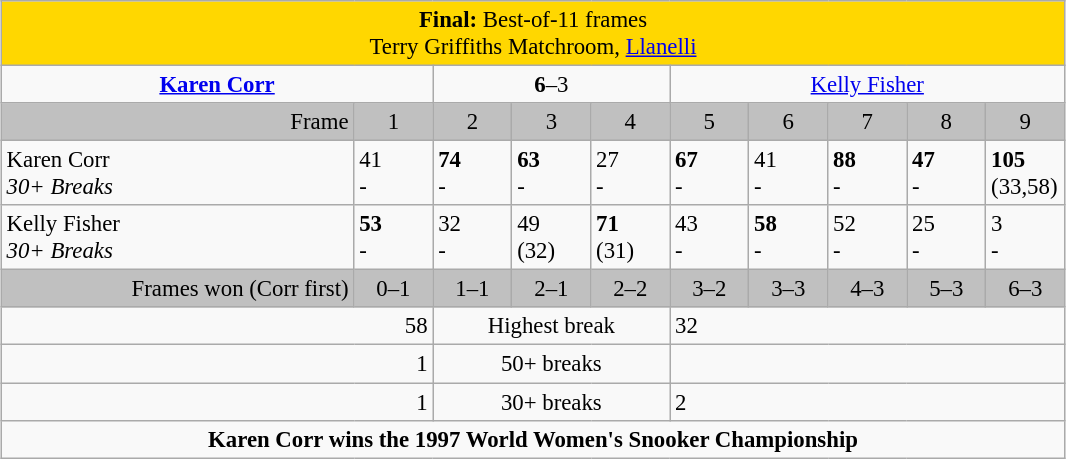<table class="wikitable"  style="font-size: 95%; margin: 1em auto 1em auto;">
<tr>
<td colspan=10 align="center" bgcolor="#ffd700"><strong>Final:</strong> Best-of-11 frames<br>Terry Griffiths Matchroom, <a href='#'>Llanelli</a></td>
</tr>
<tr>
<td colspan=2 align="center"><strong><a href='#'>Karen Corr</a></strong> <br> </td>
<td colspan=3 align="center"><strong>6</strong>–3</td>
<td colspan=5 align="center"><a href='#'>Kelly Fisher</a> <br> </td>
</tr>
<tr>
<td style="width: 15em;; background: silver;" align="right">Frame</td>
<td style="width: 3em; background: silver;" align="center">1</td>
<td style="width: 3em; background: silver;" align="center">2</td>
<td style="width: 3em; background: silver;" align="center">3</td>
<td style="width: 3em; background: silver;" align="center">4</td>
<td style="width: 3em; background: silver;" align="center">5</td>
<td style="width: 3em; background: silver;" align="center">6</td>
<td style="width: 3em; background: silver;" align="center">7</td>
<td style="width: 3em; background: silver;" align="center">8</td>
<td style="width: 3em; background: silver;" align="center">9</td>
</tr>
<tr>
<td>Karen Corr<br> <em>30+ Breaks</em></td>
<td>41<br>-</td>
<td><strong>74</strong><br>-</td>
<td><strong>63</strong><br>-</td>
<td>27<br>-</td>
<td><strong>67</strong><br>-</td>
<td>41<br>-</td>
<td><strong>88</strong><br>-</td>
<td><strong>47</strong><br>-</td>
<td><strong>105</strong><br>(33,58)</td>
</tr>
<tr>
<td>Kelly Fisher<br>  <em>30+ Breaks</em></td>
<td><strong>53</strong><br>-</td>
<td>32<br>-</td>
<td>49<br>(32)</td>
<td><strong>71</strong><br>(31)</td>
<td>43<br>-</td>
<td><strong>58</strong><br>-</td>
<td>52<br>-</td>
<td>25<br>-</td>
<td>3<br>-</td>
</tr>
<tr>
<td style="background: silver;" align="right">Frames won (Corr first)</td>
<td style="background: silver;" align="center">0–1</td>
<td style="background: silver;" align="center">1–1</td>
<td style="background: silver;" align="center">2–1</td>
<td style="background: silver;" align="center">2–2</td>
<td style="background: silver;" align="center">3–2</td>
<td style="background: silver;" align="center">3–3</td>
<td style="background: silver;" align="center">4–3</td>
<td style="background: silver;" align="center">5–3</td>
<td style="background: silver;" align="center">6–3</td>
</tr>
<tr>
<td colspan=2 align="right">58</td>
<td colspan=3 align="center">Highest break</td>
<td colspan=5 align="left">32</td>
</tr>
<tr>
<td colspan=2 align="right">1</td>
<td colspan=3 align="center">50+ breaks</td>
<td colspan=5 align="left"></td>
</tr>
<tr>
<td colspan=2 align="right">1</td>
<td colspan=3 align="center">30+ breaks</td>
<td colspan=5 align="left">2</td>
</tr>
<tr>
<td colspan=10 align="center"><strong>Karen Corr wins the 1997 World Women's Snooker Championship</strong></td>
</tr>
</table>
